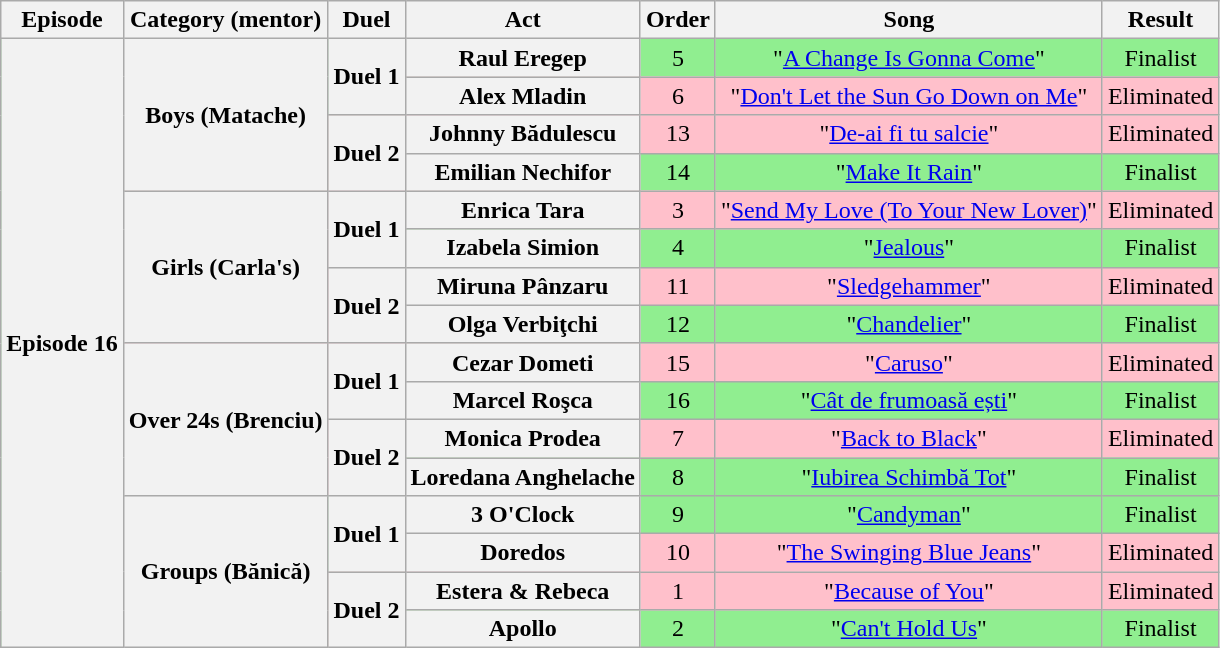<table class="wikitable plainrowheaders" style="text-align: center;">
<tr>
<th scope="col">Episode</th>
<th>Category (mentor)</th>
<th>Duel</th>
<th>Act</th>
<th>Order</th>
<th>Song</th>
<th>Result</th>
</tr>
<tr bgcolor=lightgreen>
<th rowspan=16>Episode 16 <br></th>
<th rowspan=4>Boys (Matache)</th>
<th rowspan=2>Duel 1</th>
<th>Raul Eregep</th>
<td>5</td>
<td>"<a href='#'>A Change Is Gonna Come</a>"</td>
<td>Finalist</td>
</tr>
<tr bgcolor=pink>
<th>Alex Mladin</th>
<td>6</td>
<td>"<a href='#'>Don't Let the Sun Go Down on Me</a>"</td>
<td>Eliminated</td>
</tr>
<tr bgcolor=pink>
<th rowspan=2>Duel 2</th>
<th>Johnny Bădulescu</th>
<td>13</td>
<td>"<a href='#'>De-ai fi tu salcie</a>"</td>
<td>Eliminated</td>
</tr>
<tr bgcolor=lightgreen>
<th>Emilian Nechifor</th>
<td>14</td>
<td>"<a href='#'>Make It Rain</a>"</td>
<td>Finalist</td>
</tr>
<tr bgcolor=pink>
<th rowspan=4>Girls (Carla's)</th>
<th rowspan=2>Duel 1</th>
<th>Enrica Tara</th>
<td>3</td>
<td>"<a href='#'>Send My Love (To Your New Lover)</a>"</td>
<td>Eliminated</td>
</tr>
<tr bgcolor=lightgreen>
<th>Izabela Simion</th>
<td>4</td>
<td>"<a href='#'>Jealous</a>"</td>
<td>Finalist</td>
</tr>
<tr bgcolor=pink>
<th rowspan=2>Duel 2</th>
<th>Miruna Pânzaru</th>
<td>11</td>
<td>"<a href='#'>Sledgehammer</a>"</td>
<td>Eliminated</td>
</tr>
<tr bgcolor=lightgreen>
<th>Olga Verbiţchi</th>
<td>12</td>
<td>"<a href='#'>Chandelier</a>"</td>
<td>Finalist</td>
</tr>
<tr bgcolor=pink>
<th rowspan=4>Over 24s (Brenciu)</th>
<th rowspan=2>Duel 1</th>
<th>Cezar Dometi</th>
<td>15</td>
<td>"<a href='#'>Caruso</a>"</td>
<td>Eliminated</td>
</tr>
<tr bgcolor=lightgreen>
<th>Marcel Roşca</th>
<td>16</td>
<td>"<a href='#'>Cât de frumoasă ești</a>"</td>
<td>Finalist</td>
</tr>
<tr bgcolor=pink>
<th rowspan=2>Duel 2</th>
<th>Monica Prodea</th>
<td>7</td>
<td>"<a href='#'>Back to Black</a>"</td>
<td>Eliminated</td>
</tr>
<tr bgcolor=lightgreen>
<th>Loredana Anghelache</th>
<td>8</td>
<td>"<a href='#'>Iubirea Schimbă Tot</a>"</td>
<td>Finalist</td>
</tr>
<tr bgcolor=lightgreen>
<th rowspan=4>Groups (Bănică)</th>
<th rowspan=2>Duel 1</th>
<th>3 O'Clock</th>
<td>9</td>
<td>"<a href='#'>Candyman</a>"</td>
<td>Finalist</td>
</tr>
<tr bgcolor=pink>
<th>Doredos</th>
<td>10</td>
<td>"<a href='#'>The Swinging Blue Jeans</a>"</td>
<td>Eliminated</td>
</tr>
<tr bgcolor=pink>
<th rowspan=2>Duel 2</th>
<th>Estera & Rebeca</th>
<td>1</td>
<td>"<a href='#'>Because of You</a>"</td>
<td>Eliminated</td>
</tr>
<tr bgcolor=lightgreen>
<th>Apollo</th>
<td>2</td>
<td>"<a href='#'>Can't Hold Us</a>"</td>
<td>Finalist</td>
</tr>
</table>
